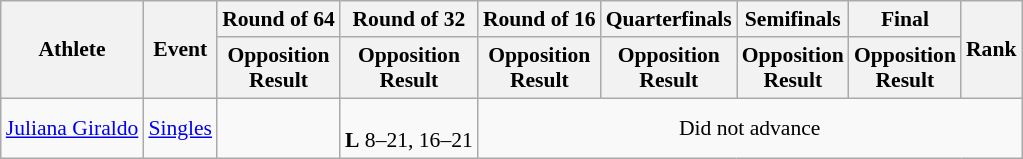<table class="wikitable" style="font-size:90%">
<tr>
<th rowspan="2">Athlete</th>
<th rowspan="2">Event</th>
<th>Round of 64</th>
<th>Round of 32</th>
<th>Round of 16</th>
<th>Quarterfinals</th>
<th>Semifinals</th>
<th>Final</th>
<th rowspan="2">Rank</th>
</tr>
<tr>
<th>Opposition<br>Result</th>
<th>Opposition<br>Result</th>
<th>Opposition<br>Result</th>
<th>Opposition<br>Result</th>
<th>Opposition<br>Result</th>
<th>Opposition<br>Result</th>
</tr>
<tr align=center>
<td align=left><a href='#'>Juliana Giraldo</a></td>
<td align=left><a href='#'>Singles</a></td>
<td></td>
<td><br> <strong>L</strong> 8–21, 16–21</td>
<td colspan=5>Did not advance</td>
</tr>
</table>
